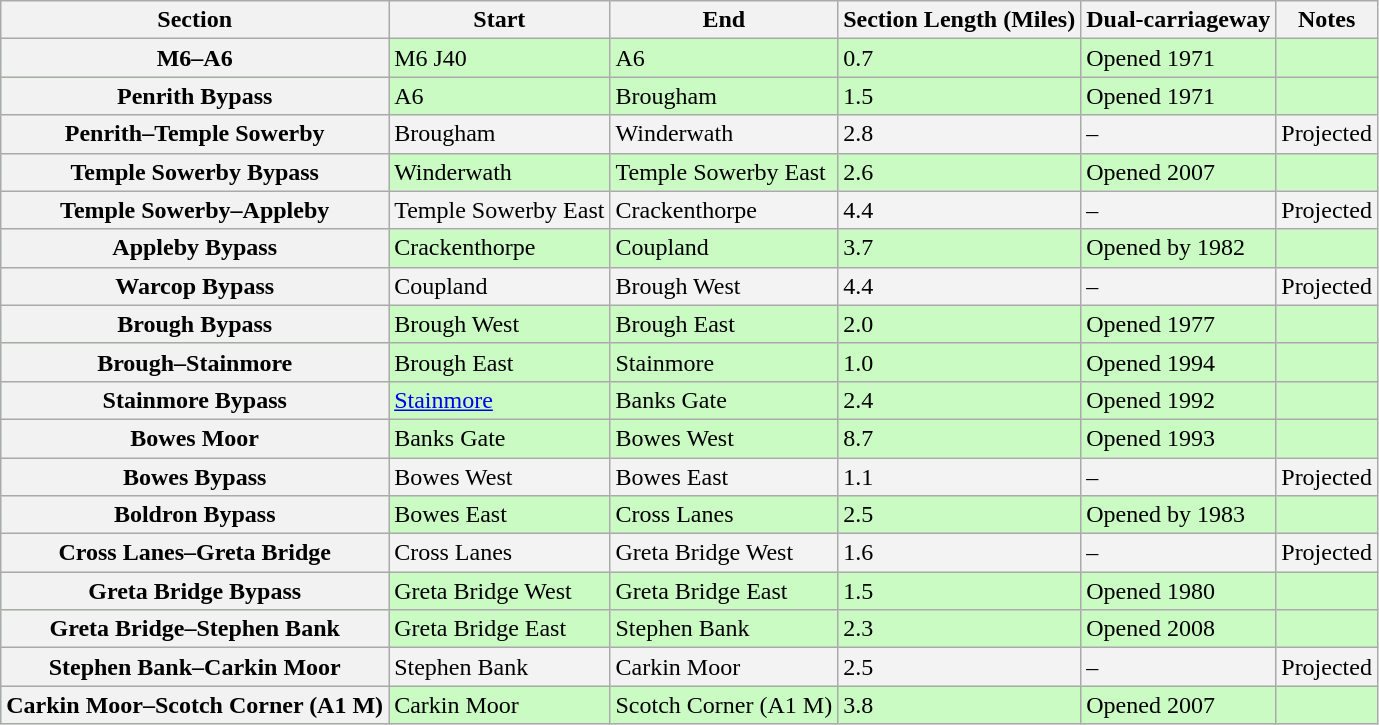<table class="wikitable">
<tr>
<th>Section</th>
<th>Start</th>
<th>End</th>
<th>Section Length (Miles)</th>
<th>Dual-carriageway</th>
<th>Notes</th>
</tr>
<tr style="background: #c9fbc3" class="table-yes">
<th>M6–A6</th>
<td>M6 J40</td>
<td>A6</td>
<td>0.7</td>
<td>Opened 1971</td>
<td></td>
</tr>
<tr style="background: #c9fbc3" class="table-yes">
<th>Penrith Bypass</th>
<td>A6</td>
<td>Brougham</td>
<td>1.5</td>
<td>Opened 1971</td>
<td></td>
</tr>
<tr style="background: #f3f3f3" class="table-included">
<th>Penrith–Temple Sowerby</th>
<td>Brougham</td>
<td>Winderwath</td>
<td>2.8</td>
<td>–</td>
<td>Projected</td>
</tr>
<tr style="background: #c9fbc3" class="table-partial">
<th>Temple Sowerby Bypass</th>
<td>Winderwath</td>
<td>Temple Sowerby East</td>
<td>2.6</td>
<td>Opened 2007</td>
<td></td>
</tr>
<tr style="background: #f3f3f3" class="table-included">
<th>Temple Sowerby–Appleby</th>
<td>Temple Sowerby East</td>
<td>Crackenthorpe</td>
<td>4.4</td>
<td>–</td>
<td>Projected</td>
</tr>
<tr style="background: #c9fbc3" class="table-yes">
<th>Appleby Bypass</th>
<td>Crackenthorpe</td>
<td>Coupland</td>
<td>3.7</td>
<td>Opened by 1982</td>
<td></td>
</tr>
<tr style="background: #f3f3f3" class="table-included">
<th>Warcop Bypass</th>
<td>Coupland</td>
<td>Brough West</td>
<td>4.4</td>
<td>–</td>
<td>Projected</td>
</tr>
<tr style="background: #c9fbc3" class="table-yes">
<th>Brough Bypass</th>
<td>Brough West</td>
<td>Brough East</td>
<td>2.0</td>
<td>Opened 1977</td>
<td></td>
</tr>
<tr style="background: #c9fbc3" class="table-yes">
<th>Brough–Stainmore</th>
<td>Brough East</td>
<td>Stainmore</td>
<td>1.0</td>
<td>Opened 1994</td>
<td></td>
</tr>
<tr style="background: #c9fbc3" class="table-yes">
<th>Stainmore Bypass</th>
<td><a href='#'>Stainmore</a></td>
<td>Banks Gate</td>
<td>2.4</td>
<td>Opened 1992</td>
<td></td>
</tr>
<tr style="background: #c9fbc3" class="table-yes">
<th>Bowes Moor</th>
<td>Banks Gate</td>
<td>Bowes West</td>
<td>8.7</td>
<td>Opened 1993</td>
<td></td>
</tr>
<tr style="background: #f3f3f3" class="table-included">
<th>Bowes Bypass</th>
<td>Bowes West</td>
<td>Bowes East</td>
<td>1.1</td>
<td>–</td>
<td>Projected</td>
</tr>
<tr style="background: #c9fbc3" class="table-yes">
<th>Boldron Bypass</th>
<td>Bowes East</td>
<td>Cross Lanes</td>
<td>2.5</td>
<td>Opened by 1983</td>
<td></td>
</tr>
<tr style="background: #f3f3f3" class="table-included">
<th>Cross Lanes–Greta Bridge</th>
<td>Cross Lanes</td>
<td>Greta Bridge West</td>
<td>1.6</td>
<td>–</td>
<td>Projected</td>
</tr>
<tr style="background: #c9fbc3" class="table-yes">
<th>Greta Bridge Bypass</th>
<td>Greta Bridge West</td>
<td>Greta Bridge East</td>
<td>1.5</td>
<td>Opened 1980</td>
<td></td>
</tr>
<tr style="background: #c9fbc3" class="table-partial">
<th>Greta Bridge–Stephen Bank</th>
<td>Greta Bridge East</td>
<td>Stephen Bank</td>
<td>2.3</td>
<td>Opened 2008</td>
<td></td>
</tr>
<tr style="background: #f3f3f3" class="table-included">
<th>Stephen Bank–Carkin Moor</th>
<td>Stephen Bank</td>
<td>Carkin Moor</td>
<td>2.5</td>
<td>–</td>
<td>Projected</td>
</tr>
<tr style="background: #c9fbc3" class="table-partial">
<th>Carkin Moor–Scotch Corner (A1 M)</th>
<td>Carkin Moor</td>
<td>Scotch Corner (A1 M)</td>
<td>3.8</td>
<td>Opened 2007</td>
<td></td>
</tr>
</table>
